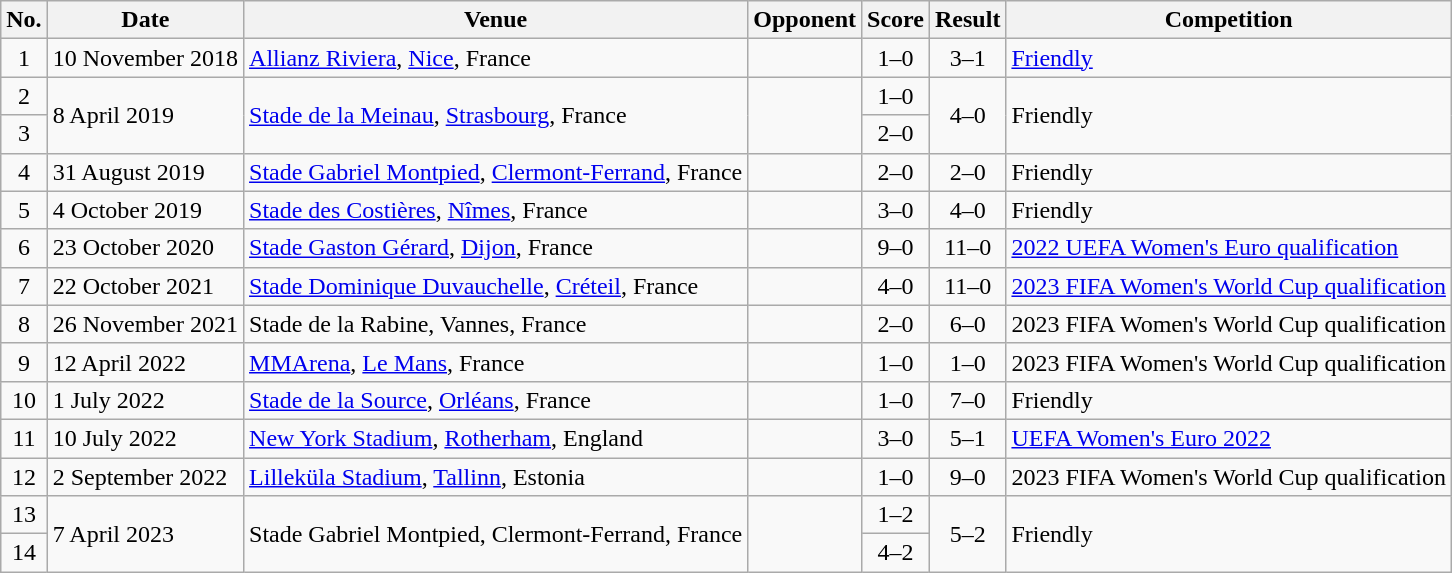<table class="wikitable sortable">
<tr>
<th scope="col">No.</th>
<th scope="col">Date</th>
<th scope="col">Venue</th>
<th scope="col">Opponent</th>
<th scope="col">Score</th>
<th scope="col">Result</th>
<th scope="col">Competition</th>
</tr>
<tr>
<td align="center">1</td>
<td>10 November 2018</td>
<td><a href='#'>Allianz Riviera</a>, <a href='#'>Nice</a>, France</td>
<td></td>
<td align="center">1–0</td>
<td align="center">3–1</td>
<td><a href='#'>Friendly</a></td>
</tr>
<tr>
<td align="center">2</td>
<td rowspan="2">8 April 2019</td>
<td rowspan="2"><a href='#'>Stade de la Meinau</a>, <a href='#'>Strasbourg</a>, France</td>
<td rowspan="2"></td>
<td align="center">1–0</td>
<td rowspan="2" style="text-align:center">4–0</td>
<td rowspan="2">Friendly</td>
</tr>
<tr>
<td align="center">3</td>
<td align="center">2–0</td>
</tr>
<tr>
<td align="center">4</td>
<td>31 August 2019</td>
<td><a href='#'>Stade Gabriel Montpied</a>, <a href='#'>Clermont-Ferrand</a>, France</td>
<td></td>
<td align="center">2–0</td>
<td align="center">2–0</td>
<td>Friendly</td>
</tr>
<tr>
<td align="center">5</td>
<td>4 October 2019</td>
<td><a href='#'>Stade des Costières</a>, <a href='#'>Nîmes</a>, France</td>
<td></td>
<td align="center">3–0</td>
<td align="center">4–0</td>
<td>Friendly</td>
</tr>
<tr>
<td align="center">6</td>
<td>23 October 2020</td>
<td><a href='#'>Stade Gaston Gérard</a>, <a href='#'>Dijon</a>, France</td>
<td></td>
<td align="center">9–0</td>
<td align="center">11–0</td>
<td><a href='#'>2022 UEFA Women's Euro qualification</a></td>
</tr>
<tr>
<td align="center">7</td>
<td>22 October 2021</td>
<td><a href='#'>Stade Dominique Duvauchelle</a>, <a href='#'>Créteil</a>, France</td>
<td></td>
<td align="center">4–0</td>
<td align="center">11–0</td>
<td><a href='#'>2023 FIFA Women's World Cup qualification</a></td>
</tr>
<tr>
<td align="center">8</td>
<td>26 November 2021</td>
<td>Stade de la Rabine, Vannes, France</td>
<td></td>
<td align="center">2–0</td>
<td align="center">6–0</td>
<td>2023 FIFA Women's World Cup qualification</td>
</tr>
<tr>
<td align="center">9</td>
<td>12 April 2022</td>
<td><a href='#'>MMArena</a>, <a href='#'>Le Mans</a>, France</td>
<td></td>
<td align="center">1–0</td>
<td align="center">1–0</td>
<td>2023 FIFA Women's World Cup qualification</td>
</tr>
<tr>
<td align="center">10</td>
<td>1 July 2022</td>
<td><a href='#'>Stade de la Source</a>, <a href='#'>Orléans</a>, France</td>
<td></td>
<td align="center">1–0</td>
<td align="center">7–0</td>
<td>Friendly</td>
</tr>
<tr>
<td align="center">11</td>
<td>10 July 2022</td>
<td><a href='#'>New York Stadium</a>, <a href='#'>Rotherham</a>, England</td>
<td></td>
<td align="center">3–0</td>
<td align="center">5–1</td>
<td><a href='#'>UEFA Women's Euro 2022</a></td>
</tr>
<tr>
<td align="center">12</td>
<td>2 September 2022</td>
<td><a href='#'>Lilleküla Stadium</a>, <a href='#'>Tallinn</a>, Estonia</td>
<td></td>
<td align="center">1–0</td>
<td align="center">9–0</td>
<td>2023 FIFA Women's World Cup qualification</td>
</tr>
<tr>
<td align="center">13</td>
<td rowspan="2">7 April 2023</td>
<td rowspan="2">Stade Gabriel Montpied, Clermont-Ferrand, France</td>
<td rowspan="2"></td>
<td align="center">1–2</td>
<td rowspan="2" align="center">5–2</td>
<td rowspan="2">Friendly</td>
</tr>
<tr>
<td align="center">14</td>
<td align="center">4–2</td>
</tr>
</table>
